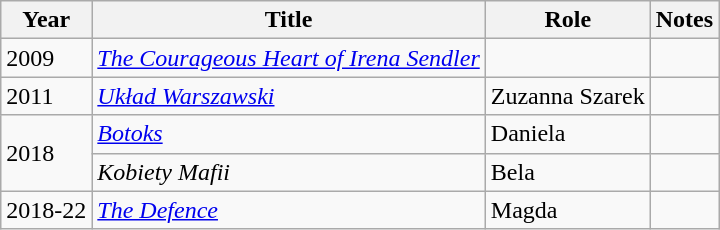<table class="wikitable sortable">
<tr>
<th>Year</th>
<th>Title</th>
<th>Role</th>
<th class="unsortable">Notes</th>
</tr>
<tr>
<td>2009</td>
<td><em><a href='#'>The Courageous Heart of Irena Sendler</a></em></td>
<td></td>
<td></td>
</tr>
<tr>
<td>2011</td>
<td><em><a href='#'>Układ Warszawski</a></em></td>
<td>Zuzanna Szarek</td>
<td></td>
</tr>
<tr>
<td rowspan="2">2018</td>
<td><em><a href='#'>Botoks</a></em></td>
<td>Daniela</td>
<td></td>
</tr>
<tr>
<td><em>Kobiety Mafii</em></td>
<td>Bela</td>
<td></td>
</tr>
<tr>
<td>2018-22</td>
<td><a href='#'><em>The Defence</em></a></td>
<td>Magda</td>
<td></td>
</tr>
</table>
